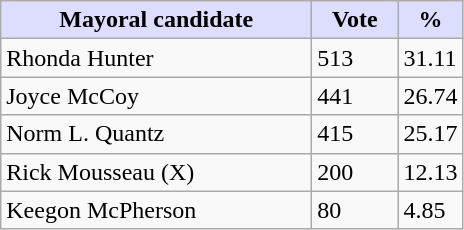<table class="wikitable">
<tr>
<th style="background:#ddf; width:200px;">Mayoral candidate</th>
<th style="background:#ddf; width:50px;">Vote</th>
<th style="background:#ddf; width:30px;">%</th>
</tr>
<tr>
<td>Rhonda Hunter</td>
<td>513</td>
<td>31.11</td>
</tr>
<tr>
<td>Joyce McCoy</td>
<td>441</td>
<td>26.74</td>
</tr>
<tr>
<td>Norm L. Quantz</td>
<td>415</td>
<td>25.17</td>
</tr>
<tr>
<td>Rick Mousseau (X)</td>
<td>200</td>
<td>12.13</td>
</tr>
<tr>
<td>Keegon McPherson</td>
<td>80</td>
<td>4.85</td>
</tr>
</table>
